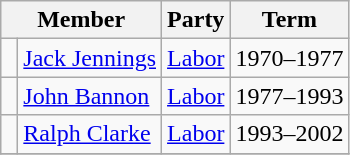<table class="wikitable">
<tr>
<th colspan="2">Member</th>
<th>Party</th>
<th>Term</th>
</tr>
<tr>
<td> </td>
<td><a href='#'>Jack Jennings</a></td>
<td><a href='#'>Labor</a></td>
<td>1970–1977</td>
</tr>
<tr>
<td> </td>
<td><a href='#'>John Bannon</a></td>
<td><a href='#'>Labor</a></td>
<td>1977–1993</td>
</tr>
<tr>
<td> </td>
<td><a href='#'>Ralph Clarke</a></td>
<td><a href='#'>Labor</a></td>
<td>1993–2002</td>
</tr>
<tr>
</tr>
</table>
